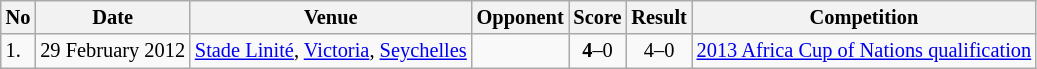<table class="wikitable" style="font-size:85%;">
<tr>
<th>No</th>
<th>Date</th>
<th>Venue</th>
<th>Opponent</th>
<th>Score</th>
<th>Result</th>
<th>Competition</th>
</tr>
<tr>
<td>1.</td>
<td>29 February 2012</td>
<td><a href='#'>Stade Linité</a>, <a href='#'>Victoria</a>, <a href='#'>Seychelles</a></td>
<td></td>
<td align=center><strong>4</strong>–0</td>
<td align=center>4–0</td>
<td><a href='#'>2013 Africa Cup of Nations qualification</a></td>
</tr>
</table>
